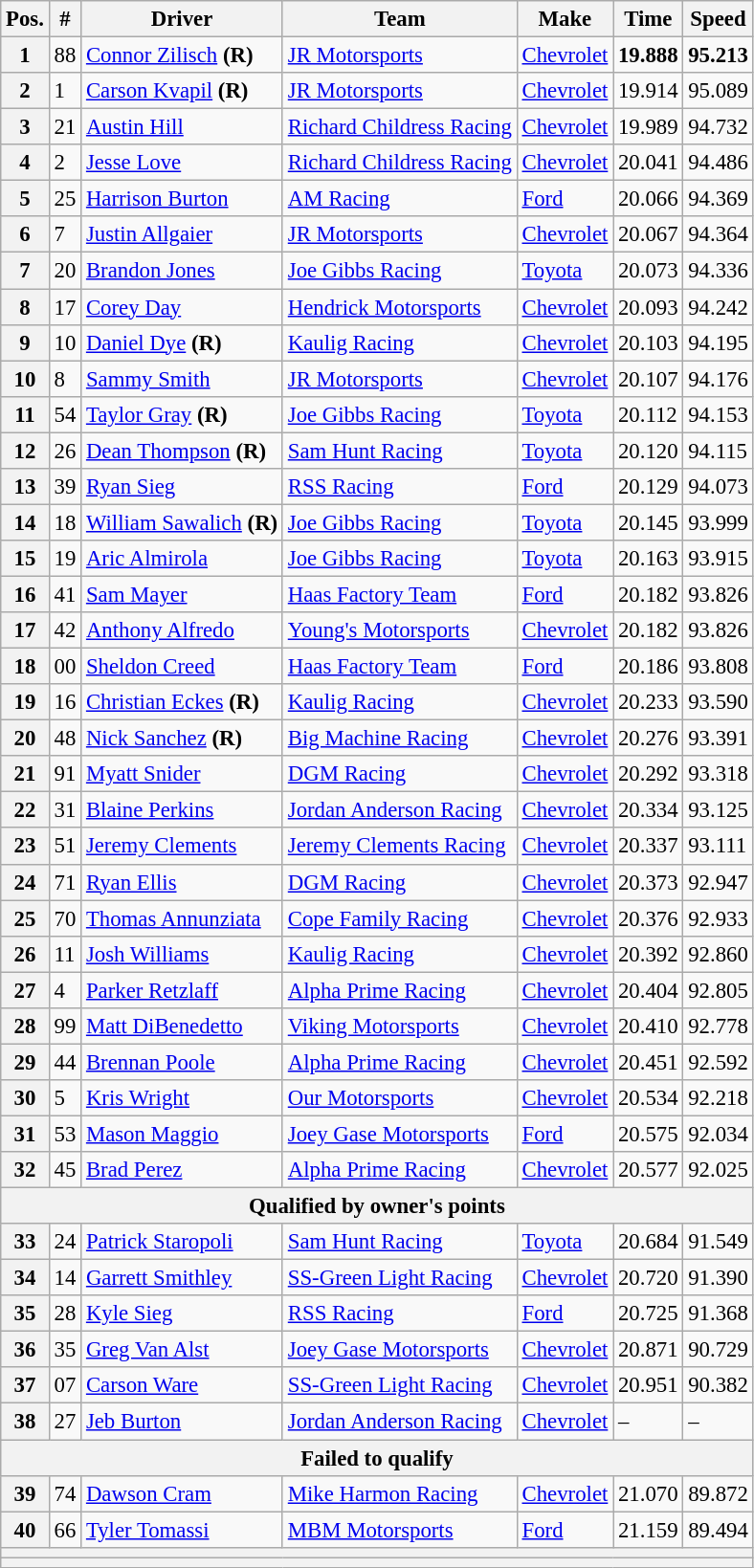<table class="wikitable" style="font-size:95%">
<tr>
<th>Pos.</th>
<th>#</th>
<th>Driver</th>
<th>Team</th>
<th>Make</th>
<th>Time</th>
<th>Speed</th>
</tr>
<tr>
<th>1</th>
<td>88</td>
<td><a href='#'>Connor Zilisch</a> <strong>(R)</strong></td>
<td><a href='#'>JR Motorsports</a></td>
<td><a href='#'>Chevrolet</a></td>
<td><strong>19.888</strong></td>
<td><strong>95.213</strong></td>
</tr>
<tr>
<th>2</th>
<td>1</td>
<td><a href='#'>Carson Kvapil</a> <strong>(R)</strong></td>
<td><a href='#'>JR Motorsports</a></td>
<td><a href='#'>Chevrolet</a></td>
<td>19.914</td>
<td>95.089</td>
</tr>
<tr>
<th>3</th>
<td>21</td>
<td><a href='#'>Austin Hill</a></td>
<td><a href='#'>Richard Childress Racing</a></td>
<td><a href='#'>Chevrolet</a></td>
<td>19.989</td>
<td>94.732</td>
</tr>
<tr>
<th>4</th>
<td>2</td>
<td><a href='#'>Jesse Love</a></td>
<td><a href='#'>Richard Childress Racing</a></td>
<td><a href='#'>Chevrolet</a></td>
<td>20.041</td>
<td>94.486</td>
</tr>
<tr>
<th>5</th>
<td>25</td>
<td><a href='#'>Harrison Burton</a></td>
<td><a href='#'>AM Racing</a></td>
<td><a href='#'>Ford</a></td>
<td>20.066</td>
<td>94.369</td>
</tr>
<tr>
<th>6</th>
<td>7</td>
<td><a href='#'>Justin Allgaier</a></td>
<td nowrap=""><a href='#'>JR Motorsports</a></td>
<td><a href='#'>Chevrolet</a></td>
<td>20.067</td>
<td>94.364</td>
</tr>
<tr>
<th>7</th>
<td>20</td>
<td><a href='#'>Brandon Jones</a></td>
<td><a href='#'>Joe Gibbs Racing</a></td>
<td><a href='#'>Toyota</a></td>
<td>20.073</td>
<td>94.336</td>
</tr>
<tr>
<th>8</th>
<td>17</td>
<td><a href='#'>Corey Day</a></td>
<td><a href='#'>Hendrick Motorsports</a></td>
<td><a href='#'>Chevrolet</a></td>
<td>20.093</td>
<td>94.242</td>
</tr>
<tr>
<th>9</th>
<td>10</td>
<td><a href='#'>Daniel Dye</a> <strong>(R)</strong></td>
<td><a href='#'>Kaulig Racing</a></td>
<td><a href='#'>Chevrolet</a></td>
<td>20.103</td>
<td>94.195</td>
</tr>
<tr>
<th>10</th>
<td>8</td>
<td><a href='#'>Sammy Smith</a></td>
<td><a href='#'>JR Motorsports</a></td>
<td><a href='#'>Chevrolet</a></td>
<td>20.107</td>
<td>94.176</td>
</tr>
<tr>
<th>11</th>
<td>54</td>
<td><a href='#'>Taylor Gray</a> <strong>(R)</strong></td>
<td><a href='#'>Joe Gibbs Racing</a></td>
<td><a href='#'>Toyota</a></td>
<td>20.112</td>
<td>94.153</td>
</tr>
<tr>
<th>12</th>
<td>26</td>
<td><a href='#'>Dean Thompson</a> <strong>(R)</strong></td>
<td><a href='#'>Sam Hunt Racing</a></td>
<td><a href='#'>Toyota</a></td>
<td>20.120</td>
<td>94.115</td>
</tr>
<tr>
<th>13</th>
<td>39</td>
<td><a href='#'>Ryan Sieg</a></td>
<td><a href='#'>RSS Racing</a></td>
<td><a href='#'>Ford</a></td>
<td>20.129</td>
<td>94.073</td>
</tr>
<tr>
<th>14</th>
<td>18</td>
<td><a href='#'>William Sawalich</a> <strong>(R)</strong></td>
<td><a href='#'>Joe Gibbs Racing</a></td>
<td><a href='#'>Toyota</a></td>
<td>20.145</td>
<td>93.999</td>
</tr>
<tr>
<th>15</th>
<td>19</td>
<td><a href='#'>Aric Almirola</a></td>
<td><a href='#'>Joe Gibbs Racing</a></td>
<td><a href='#'>Toyota</a></td>
<td>20.163</td>
<td>93.915</td>
</tr>
<tr>
<th>16</th>
<td>41</td>
<td><a href='#'>Sam Mayer</a></td>
<td><a href='#'>Haas Factory Team</a></td>
<td><a href='#'>Ford</a></td>
<td>20.182</td>
<td>93.826</td>
</tr>
<tr>
<th>17</th>
<td>42</td>
<td nowrap=""><a href='#'>Anthony Alfredo</a></td>
<td><a href='#'>Young's Motorsports</a></td>
<td><a href='#'>Chevrolet</a></td>
<td>20.182</td>
<td>93.826</td>
</tr>
<tr>
<th>18</th>
<td>00</td>
<td><a href='#'>Sheldon Creed</a></td>
<td><a href='#'>Haas Factory Team</a></td>
<td><a href='#'>Ford</a></td>
<td>20.186</td>
<td>93.808</td>
</tr>
<tr>
<th>19</th>
<td>16</td>
<td><a href='#'>Christian Eckes</a> <strong>(R)</strong></td>
<td><a href='#'>Kaulig Racing</a></td>
<td><a href='#'>Chevrolet</a></td>
<td>20.233</td>
<td>93.590</td>
</tr>
<tr>
<th>20</th>
<td>48</td>
<td><a href='#'>Nick Sanchez</a> <strong>(R)</strong></td>
<td><a href='#'>Big Machine Racing</a></td>
<td><a href='#'>Chevrolet</a></td>
<td>20.276</td>
<td>93.391</td>
</tr>
<tr>
<th>21</th>
<td>91</td>
<td><a href='#'>Myatt Snider</a></td>
<td><a href='#'>DGM Racing</a></td>
<td><a href='#'>Chevrolet</a></td>
<td>20.292</td>
<td>93.318</td>
</tr>
<tr>
<th>22</th>
<td>31</td>
<td><a href='#'>Blaine Perkins</a></td>
<td nowrap=""><a href='#'>Jordan Anderson Racing</a></td>
<td><a href='#'>Chevrolet</a></td>
<td>20.334</td>
<td>93.125</td>
</tr>
<tr>
<th>23</th>
<td>51</td>
<td><a href='#'>Jeremy Clements</a></td>
<td><a href='#'>Jeremy Clements Racing</a></td>
<td><a href='#'>Chevrolet</a></td>
<td>20.337</td>
<td>93.111</td>
</tr>
<tr>
<th>24</th>
<td>71</td>
<td><a href='#'>Ryan Ellis</a></td>
<td><a href='#'>DGM Racing</a></td>
<td><a href='#'>Chevrolet</a></td>
<td>20.373</td>
<td>92.947</td>
</tr>
<tr>
<th>25</th>
<td>70</td>
<td><a href='#'>Thomas Annunziata</a></td>
<td><a href='#'>Cope Family Racing</a></td>
<td><a href='#'>Chevrolet</a></td>
<td>20.376</td>
<td>92.933</td>
</tr>
<tr>
<th>26</th>
<td>11</td>
<td><a href='#'>Josh Williams</a></td>
<td><a href='#'>Kaulig Racing</a></td>
<td><a href='#'>Chevrolet</a></td>
<td>20.392</td>
<td>92.860</td>
</tr>
<tr>
<th>27</th>
<td>4</td>
<td><a href='#'>Parker Retzlaff</a></td>
<td><a href='#'>Alpha Prime Racing</a></td>
<td><a href='#'>Chevrolet</a></td>
<td>20.404</td>
<td>92.805</td>
</tr>
<tr>
<th>28</th>
<td>99</td>
<td><a href='#'>Matt DiBenedetto</a></td>
<td><a href='#'>Viking Motorsports</a></td>
<td><a href='#'>Chevrolet</a></td>
<td>20.410</td>
<td>92.778</td>
</tr>
<tr>
<th>29</th>
<td>44</td>
<td><a href='#'>Brennan Poole</a></td>
<td><a href='#'>Alpha Prime Racing</a></td>
<td><a href='#'>Chevrolet</a></td>
<td>20.451</td>
<td>92.592</td>
</tr>
<tr>
<th>30</th>
<td>5</td>
<td><a href='#'>Kris Wright</a></td>
<td><a href='#'>Our Motorsports</a></td>
<td><a href='#'>Chevrolet</a></td>
<td>20.534</td>
<td>92.218</td>
</tr>
<tr>
<th>31</th>
<td>53</td>
<td><a href='#'>Mason Maggio</a></td>
<td><a href='#'>Joey Gase Motorsports</a></td>
<td><a href='#'>Ford</a></td>
<td>20.575</td>
<td>92.034</td>
</tr>
<tr>
<th>32</th>
<td>45</td>
<td><a href='#'>Brad Perez</a></td>
<td><a href='#'>Alpha Prime Racing</a></td>
<td><a href='#'>Chevrolet</a></td>
<td>20.577</td>
<td>92.025</td>
</tr>
<tr>
<th colspan="7">Qualified by owner's points</th>
</tr>
<tr>
<th>33</th>
<td>24</td>
<td><a href='#'>Patrick Staropoli</a></td>
<td><a href='#'>Sam Hunt Racing</a></td>
<td><a href='#'>Toyota</a></td>
<td>20.684</td>
<td>91.549</td>
</tr>
<tr>
<th>34</th>
<td>14</td>
<td><a href='#'>Garrett Smithley</a></td>
<td><a href='#'>SS-Green Light Racing</a></td>
<td><a href='#'>Chevrolet</a></td>
<td>20.720</td>
<td>91.390</td>
</tr>
<tr>
<th>35</th>
<td>28</td>
<td><a href='#'>Kyle Sieg</a></td>
<td><a href='#'>RSS Racing</a></td>
<td><a href='#'>Ford</a></td>
<td>20.725</td>
<td>91.368</td>
</tr>
<tr>
<th>36</th>
<td>35</td>
<td><a href='#'>Greg Van Alst</a></td>
<td><a href='#'>Joey Gase Motorsports</a></td>
<td><a href='#'>Chevrolet</a></td>
<td>20.871</td>
<td>90.729</td>
</tr>
<tr>
<th>37</th>
<td>07</td>
<td><a href='#'>Carson Ware</a></td>
<td><a href='#'>SS-Green Light Racing</a></td>
<td><a href='#'>Chevrolet</a></td>
<td>20.951</td>
<td>90.382</td>
</tr>
<tr>
<th>38</th>
<td>27</td>
<td><a href='#'>Jeb Burton</a></td>
<td><a href='#'>Jordan Anderson Racing</a></td>
<td><a href='#'>Chevrolet</a></td>
<td>–</td>
<td>–</td>
</tr>
<tr>
<th colspan="7">Failed to qualify</th>
</tr>
<tr>
<th>39</th>
<td>74</td>
<td><a href='#'>Dawson Cram</a></td>
<td><a href='#'>Mike Harmon Racing</a></td>
<td><a href='#'>Chevrolet</a></td>
<td>21.070</td>
<td>89.872</td>
</tr>
<tr>
<th>40</th>
<td>66</td>
<td><a href='#'>Tyler Tomassi</a></td>
<td><a href='#'>MBM Motorsports</a></td>
<td><a href='#'>Ford</a></td>
<td>21.159</td>
<td>89.494</td>
</tr>
<tr>
<th colspan="7"></th>
</tr>
<tr>
<th colspan="7"></th>
</tr>
</table>
